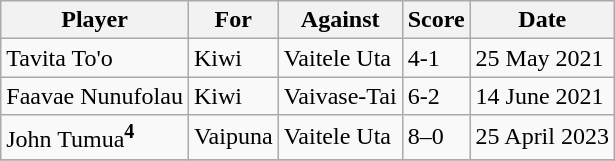<table class="wikitable">
<tr>
<th>Player</th>
<th>For</th>
<th>Against</th>
<th>Score</th>
<th>Date</th>
</tr>
<tr>
<td> Tavita To'o</td>
<td>Kiwi</td>
<td>Vaitele Uta</td>
<td>4-1</td>
<td>25 May 2021</td>
</tr>
<tr>
<td> Faavae Nunufolau</td>
<td>Kiwi</td>
<td>Vaivase-Tai</td>
<td>6-2</td>
<td>14 June 2021</td>
</tr>
<tr>
<td> John Tumua<sup><strong>4</strong></sup></td>
<td>Vaipuna</td>
<td>Vaitele Uta</td>
<td>8–0</td>
<td>25 April 2023</td>
</tr>
<tr>
</tr>
</table>
